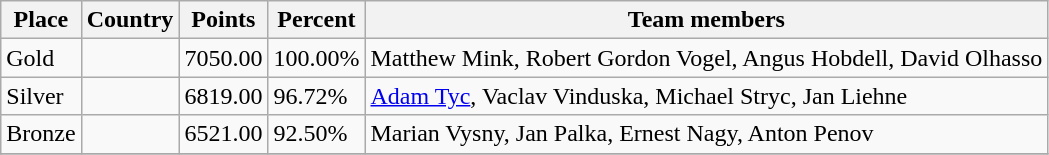<table class="wikitable sortable" style="text-align: left;">
<tr>
<th>Place</th>
<th>Country</th>
<th>Points</th>
<th>Percent</th>
<th>Team members</th>
</tr>
<tr>
<td> Gold</td>
<td></td>
<td>7050.00</td>
<td>100.00%</td>
<td>Matthew Mink, Robert Gordon Vogel, Angus Hobdell, David Olhasso</td>
</tr>
<tr>
<td> Silver</td>
<td></td>
<td>6819.00</td>
<td>96.72%</td>
<td><a href='#'>Adam Tyc</a>, Vaclav Vinduska, Michael Stryc, Jan Liehne</td>
</tr>
<tr>
<td> Bronze</td>
<td></td>
<td>6521.00</td>
<td>92.50%</td>
<td>Marian Vysny, Jan Palka, Ernest Nagy, Anton Penov</td>
</tr>
<tr>
</tr>
</table>
